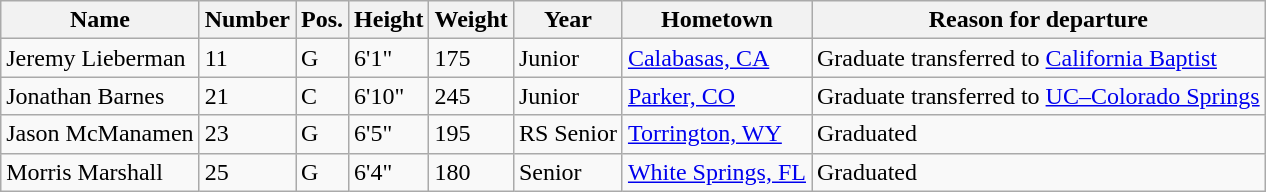<table class="wikitable sortable" border="1">
<tr>
<th>Name</th>
<th>Number</th>
<th>Pos.</th>
<th>Height</th>
<th>Weight</th>
<th>Year</th>
<th>Hometown</th>
<th class="unsortable">Reason for departure</th>
</tr>
<tr>
<td>Jeremy Lieberman</td>
<td>11</td>
<td>G</td>
<td>6'1"</td>
<td>175</td>
<td>Junior</td>
<td><a href='#'>Calabasas, CA</a></td>
<td>Graduate transferred to <a href='#'>California Baptist</a></td>
</tr>
<tr>
<td>Jonathan Barnes</td>
<td>21</td>
<td>C</td>
<td>6'10"</td>
<td>245</td>
<td>Junior</td>
<td><a href='#'>Parker, CO</a></td>
<td>Graduate transferred to <a href='#'>UC–Colorado Springs</a></td>
</tr>
<tr>
<td>Jason McManamen</td>
<td>23</td>
<td>G</td>
<td>6'5"</td>
<td>195</td>
<td>RS Senior</td>
<td><a href='#'>Torrington, WY</a></td>
<td>Graduated</td>
</tr>
<tr>
<td>Morris Marshall</td>
<td>25</td>
<td>G</td>
<td>6'4"</td>
<td>180</td>
<td>Senior</td>
<td><a href='#'>White Springs, FL</a></td>
<td>Graduated</td>
</tr>
</table>
